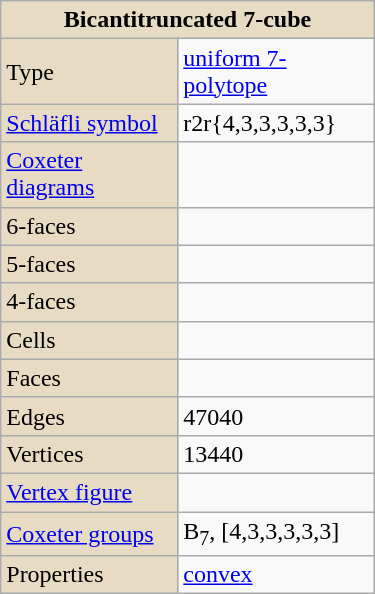<table class="wikitable" align="right" style="margin-left:10px" width="250">
<tr>
<th style="background:#e7dcc3;" colspan="2">Bicantitruncated 7-cube</th>
</tr>
<tr>
<td style="background:#e7dcc3;">Type</td>
<td><a href='#'>uniform 7-polytope</a></td>
</tr>
<tr>
<td style="background:#e7dcc3;"><a href='#'>Schläfli symbol</a></td>
<td>r2r{4,3,3,3,3,3}</td>
</tr>
<tr>
<td style="background:#e7dcc3;"><a href='#'>Coxeter diagrams</a></td>
<td><br></td>
</tr>
<tr>
<td style="background:#e7dcc3;">6-faces</td>
<td></td>
</tr>
<tr>
<td style="background:#e7dcc3;">5-faces</td>
<td></td>
</tr>
<tr>
<td style="background:#e7dcc3;">4-faces</td>
<td></td>
</tr>
<tr>
<td style="background:#e7dcc3;">Cells</td>
<td></td>
</tr>
<tr>
<td style="background:#e7dcc3;">Faces</td>
<td></td>
</tr>
<tr>
<td style="background:#e7dcc3;">Edges</td>
<td>47040</td>
</tr>
<tr>
<td style="background:#e7dcc3;">Vertices</td>
<td>13440</td>
</tr>
<tr>
<td style="background:#e7dcc3;"><a href='#'>Vertex figure</a></td>
<td></td>
</tr>
<tr>
<td style="background:#e7dcc3;"><a href='#'>Coxeter groups</a></td>
<td>B<sub>7</sub>, [4,3,3,3,3,3]</td>
</tr>
<tr>
<td style="background:#e7dcc3;">Properties</td>
<td><a href='#'>convex</a></td>
</tr>
</table>
